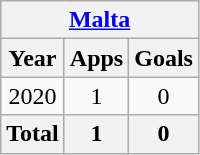<table class="wikitable" style="text-align:center">
<tr>
<th colspan=3><a href='#'>Malta</a></th>
</tr>
<tr>
<th>Year</th>
<th>Apps</th>
<th>Goals</th>
</tr>
<tr>
<td>2020</td>
<td>1</td>
<td>0</td>
</tr>
<tr>
<th>Total</th>
<th>1</th>
<th>0</th>
</tr>
</table>
